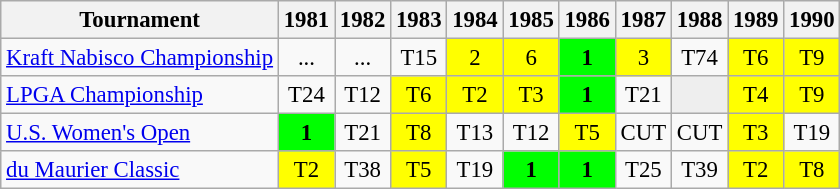<table class="wikitable" style="font-size:95%;text-align:center;">
<tr>
<th>Tournament</th>
<th>1981</th>
<th>1982</th>
<th>1983</th>
<th>1984</th>
<th>1985</th>
<th>1986</th>
<th>1987</th>
<th>1988</th>
<th>1989</th>
<th>1990</th>
</tr>
<tr>
<td align=left><a href='#'>Kraft Nabisco Championship</a></td>
<td>...</td>
<td>...</td>
<td>T15</td>
<td style="background:yellow;">2</td>
<td style="background:yellow;">6</td>
<td style="background:lime;"><strong>1</strong></td>
<td style="background:yellow;">3</td>
<td>T74</td>
<td style="background:yellow;">T6</td>
<td style="background:yellow;">T9</td>
</tr>
<tr>
<td align=left><a href='#'>LPGA Championship</a></td>
<td>T24</td>
<td>T12</td>
<td style="background:yellow;">T6</td>
<td style="background:yellow;">T2</td>
<td style="background:yellow;">T3</td>
<td style="background:lime;"><strong>1</strong></td>
<td>T21</td>
<td style="background:#eeeeee;"></td>
<td style="background:yellow;">T4</td>
<td style="background:yellow;">T9</td>
</tr>
<tr>
<td align=left><a href='#'>U.S. Women's Open</a></td>
<td style="background:lime;"><strong>1</strong></td>
<td>T21</td>
<td style="background:yellow;">T8</td>
<td>T13</td>
<td>T12</td>
<td style="background:yellow;">T5</td>
<td>CUT</td>
<td>CUT</td>
<td style="background:yellow;">T3</td>
<td>T19</td>
</tr>
<tr>
<td align=left><a href='#'>du Maurier Classic</a></td>
<td style="background:yellow;">T2</td>
<td>T38</td>
<td style="background:yellow;">T5</td>
<td>T19</td>
<td style="background:lime;"><strong>1</strong></td>
<td style="background:lime;"><strong>1</strong></td>
<td>T25</td>
<td>T39</td>
<td style="background:yellow;">T2</td>
<td style="background:yellow;">T8</td>
</tr>
</table>
